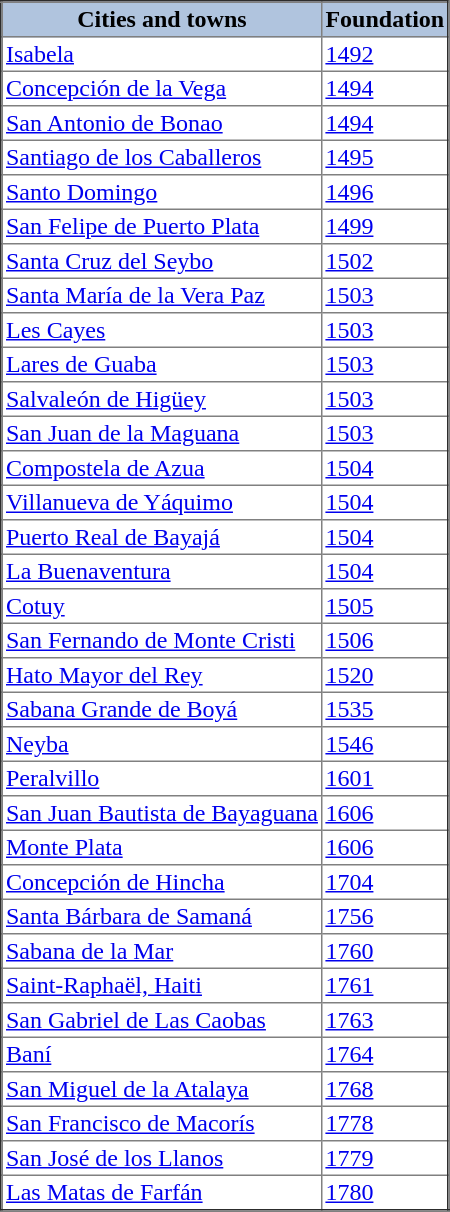<table class="toccolours" border="2" cellpadding="2" style="border-collapse:collapse">
<tr bgcolor="lightsteelblue">
<th>Cities and towns</th>
<th>Foundation</th>
</tr>
<tr Trinidad>
<td><a href='#'>Isabela</a></td>
<td><a href='#'>1492</a></td>
</tr>
<tr>
<td><a href='#'>Concepción de la Vega</a></td>
<td><a href='#'>1494</a></td>
</tr>
<tr>
<td><a href='#'>San Antonio de Bonao</a></td>
<td><a href='#'>1494</a></td>
</tr>
<tr>
<td><a href='#'>Santiago de los Caballeros</a></td>
<td><a href='#'>1495</a></td>
</tr>
<tr>
<td><a href='#'>Santo Domingo</a></td>
<td><a href='#'>1496</a></td>
</tr>
<tr>
<td><a href='#'>San Felipe de Puerto Plata</a></td>
<td><a href='#'>1499</a></td>
</tr>
<tr>
<td><a href='#'>Santa Cruz del Seybo</a></td>
<td><a href='#'>1502</a></td>
</tr>
<tr>
<td><a href='#'>Santa María de la Vera Paz</a></td>
<td><a href='#'>1503</a></td>
</tr>
<tr>
<td><a href='#'>Les Cayes</a></td>
<td><a href='#'>1503</a></td>
</tr>
<tr>
<td><a href='#'>Lares de Guaba</a></td>
<td><a href='#'>1503</a></td>
</tr>
<tr>
<td><a href='#'>Salvaleón de Higüey</a></td>
<td><a href='#'>1503</a></td>
</tr>
<tr>
<td><a href='#'>San Juan de la Maguana</a></td>
<td><a href='#'>1503</a></td>
</tr>
<tr>
<td><a href='#'>Compostela de Azua</a></td>
<td><a href='#'>1504</a></td>
</tr>
<tr>
<td><a href='#'>Villanueva de Yáquimo</a></td>
<td><a href='#'>1504</a></td>
</tr>
<tr>
<td><a href='#'>Puerto Real de Bayajá</a></td>
<td><a href='#'>1504</a></td>
</tr>
<tr>
<td><a href='#'>La Buenaventura</a></td>
<td><a href='#'>1504</a></td>
</tr>
<tr>
<td><a href='#'>Cotuy</a></td>
<td><a href='#'>1505</a></td>
</tr>
<tr>
<td><a href='#'>San Fernando de Monte Cristi</a></td>
<td><a href='#'>1506</a></td>
</tr>
<tr>
<td><a href='#'>Hato Mayor del Rey</a></td>
<td><a href='#'>1520</a></td>
</tr>
<tr>
<td><a href='#'>Sabana Grande de Boyá</a></td>
<td><a href='#'>1535</a></td>
</tr>
<tr>
<td><a href='#'>Neyba</a></td>
<td><a href='#'>1546</a></td>
</tr>
<tr>
<td><a href='#'>Peralvillo</a></td>
<td><a href='#'>1601</a></td>
</tr>
<tr>
<td><a href='#'>San Juan Bautista de Bayaguana</a></td>
<td><a href='#'>1606</a></td>
</tr>
<tr>
<td><a href='#'>Monte Plata</a></td>
<td><a href='#'>1606</a></td>
</tr>
<tr>
<td><a href='#'>Concepción de Hincha</a></td>
<td><a href='#'>1704</a></td>
</tr>
<tr>
<td><a href='#'>Santa Bárbara de Samaná</a></td>
<td><a href='#'>1756</a></td>
</tr>
<tr>
<td><a href='#'>Sabana de la Mar</a></td>
<td><a href='#'>1760</a></td>
</tr>
<tr>
<td><a href='#'>Saint-Raphaël, Haiti</a></td>
<td><a href='#'>1761</a></td>
</tr>
<tr>
<td><a href='#'>San Gabriel de Las Caobas</a></td>
<td><a href='#'>1763</a></td>
</tr>
<tr>
<td><a href='#'>Baní</a></td>
<td><a href='#'>1764</a></td>
</tr>
<tr>
<td><a href='#'>San Miguel de la Atalaya</a></td>
<td><a href='#'>1768</a></td>
</tr>
<tr>
<td><a href='#'>San Francisco de Macorís</a></td>
<td><a href='#'>1778</a></td>
</tr>
<tr>
<td><a href='#'>San José de los Llanos</a></td>
<td><a href='#'>1779</a></td>
</tr>
<tr>
<td><a href='#'>Las Matas de Farfán</a></td>
<td><a href='#'>1780</a></td>
</tr>
</table>
